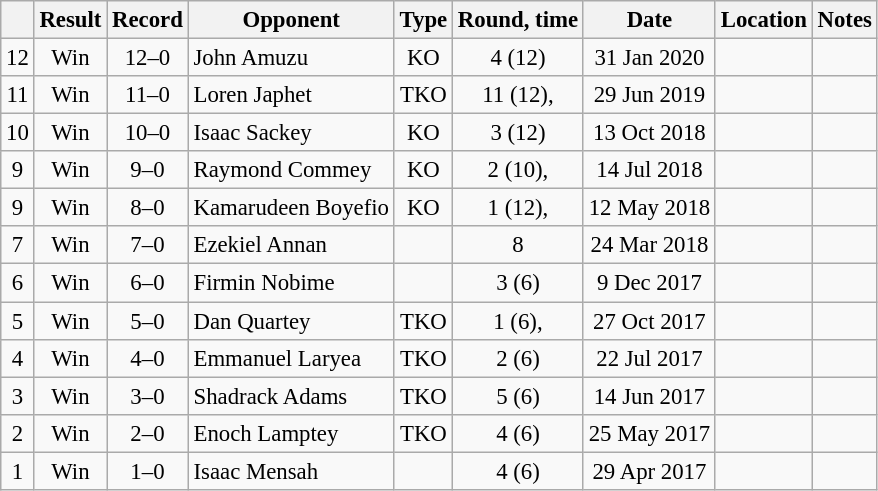<table class="wikitable" style="text-align:center; font-size:95%">
<tr>
<th></th>
<th>Result</th>
<th>Record</th>
<th>Opponent</th>
<th>Type</th>
<th>Round, time</th>
<th>Date</th>
<th>Location</th>
<th>Notes</th>
</tr>
<tr>
<td>12</td>
<td>Win</td>
<td>12–0</td>
<td align=left> John Amuzu</td>
<td>KO</td>
<td>4 (12)</td>
<td>31 Jan 2020</td>
<td align=left></td>
<td align=left></td>
</tr>
<tr>
<td>11</td>
<td>Win</td>
<td>11–0</td>
<td align=left> Loren Japhet</td>
<td>TKO</td>
<td>11 (12), </td>
<td>29 Jun 2019</td>
<td align=left></td>
<td align=left></td>
</tr>
<tr>
<td>10</td>
<td>Win</td>
<td>10–0</td>
<td align=left> Isaac Sackey</td>
<td>KO</td>
<td>3 (12)</td>
<td>13 Oct 2018</td>
<td align=left></td>
<td align=left></td>
</tr>
<tr>
<td>9</td>
<td>Win</td>
<td>9–0</td>
<td align=left> Raymond Commey</td>
<td>KO</td>
<td>2 (10), </td>
<td>14 Jul 2018</td>
<td align=left></td>
<td align=left></td>
</tr>
<tr>
<td>9</td>
<td>Win</td>
<td>8–0</td>
<td align=left> Kamarudeen Boyefio</td>
<td>KO</td>
<td>1 (12), </td>
<td>12 May 2018</td>
<td align=left></td>
<td align=left></td>
</tr>
<tr>
<td>7</td>
<td>Win</td>
<td>7–0</td>
<td align=left> Ezekiel Annan</td>
<td></td>
<td>8</td>
<td>24 Mar 2018</td>
<td align=left></td>
<td></td>
</tr>
<tr>
<td>6</td>
<td>Win</td>
<td>6–0</td>
<td align=left> Firmin Nobime</td>
<td></td>
<td>3 (6)</td>
<td>9 Dec 2017</td>
<td align=left></td>
<td></td>
</tr>
<tr>
<td>5</td>
<td>Win</td>
<td>5–0</td>
<td align=left> Dan Quartey</td>
<td>TKO</td>
<td>1 (6), </td>
<td>27 Oct 2017</td>
<td align=left></td>
<td></td>
</tr>
<tr>
<td>4</td>
<td>Win</td>
<td>4–0</td>
<td align=left> Emmanuel Laryea</td>
<td>TKO</td>
<td>2 (6)</td>
<td>22 Jul 2017</td>
<td align=left></td>
<td></td>
</tr>
<tr>
<td>3</td>
<td>Win</td>
<td>3–0</td>
<td align=left> Shadrack Adams</td>
<td>TKO</td>
<td>5 (6)</td>
<td>14 Jun 2017</td>
<td align=left></td>
<td></td>
</tr>
<tr>
<td>2</td>
<td>Win</td>
<td>2–0</td>
<td align=left> Enoch Lamptey</td>
<td>TKO</td>
<td>4 (6)</td>
<td>25 May 2017</td>
<td align=left></td>
<td></td>
</tr>
<tr>
<td>1</td>
<td>Win</td>
<td>1–0</td>
<td align=left> Isaac Mensah</td>
<td></td>
<td>4 (6)</td>
<td>29 Apr 2017</td>
<td align=left></td>
<td></td>
</tr>
</table>
